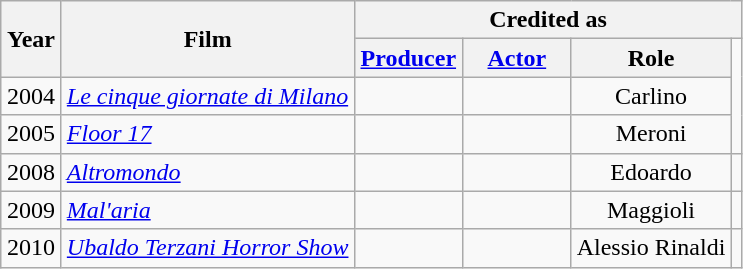<table class="wikitable">
<tr>
<th rowspan="2" style="width:33px;">Year</th>
<th rowspan="2">Film</th>
<th colspan="7">Credited as</th>
</tr>
<tr>
<th width=65><a href='#'>Producer</a></th>
<th width=65><a href='#'>Actor</a></th>
<th>Role</th>
</tr>
<tr style="text-align:center;">
<td>2004</td>
<td style="text-align:left;"><em><a href='#'>Le cinque giornate di Milano</a></em></td>
<td></td>
<td></td>
<td>Carlino</td>
</tr>
<tr style="text-align:center;">
<td>2005</td>
<td style="text-align:left;"><em><a href='#'>Floor 17</a></em></td>
<td></td>
<td></td>
<td>Meroni</td>
</tr>
<tr style="text-align:center;">
<td>2008</td>
<td style="text-align:left;"><em><a href='#'>Altromondo</a></em></td>
<td></td>
<td></td>
<td>Edoardo</td>
<td style="text-align:left;"></td>
</tr>
<tr style="text-align:center;">
<td>2009</td>
<td style="text-align:left;"><em><a href='#'>Mal'aria</a></em></td>
<td></td>
<td></td>
<td>Maggioli</td>
<td style="text-align:left;"></td>
</tr>
<tr style="text-align:center;">
<td>2010</td>
<td style="text-align:left;"><em><a href='#'>Ubaldo Terzani Horror Show</a></em></td>
<td></td>
<td></td>
<td>Alessio Rinaldi</td>
<td style="text-align:left;"></td>
</tr>
</table>
